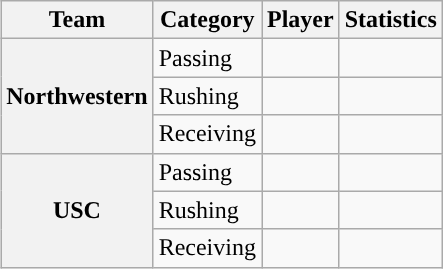<table class="wikitable" style="float:right">
<tr>
<th>Team</th>
<th>Category</th>
<th>Player</th>
<th>Statistics</th>
</tr>
<tr>
<th rowspan=3>Northwestern</th>
<td>Passing</td>
<td></td>
<td></td>
</tr>
<tr>
<td>Rushing</td>
<td></td>
<td></td>
</tr>
<tr>
<td>Receiving</td>
<td></td>
<td></td>
</tr>
<tr>
<th rowspan=3>USC</th>
<td>Passing</td>
<td></td>
<td></td>
</tr>
<tr>
<td>Rushing</td>
<td></td>
<td></td>
</tr>
<tr>
<td>Receiving</td>
<td></td>
<td></td>
</tr>
</table>
